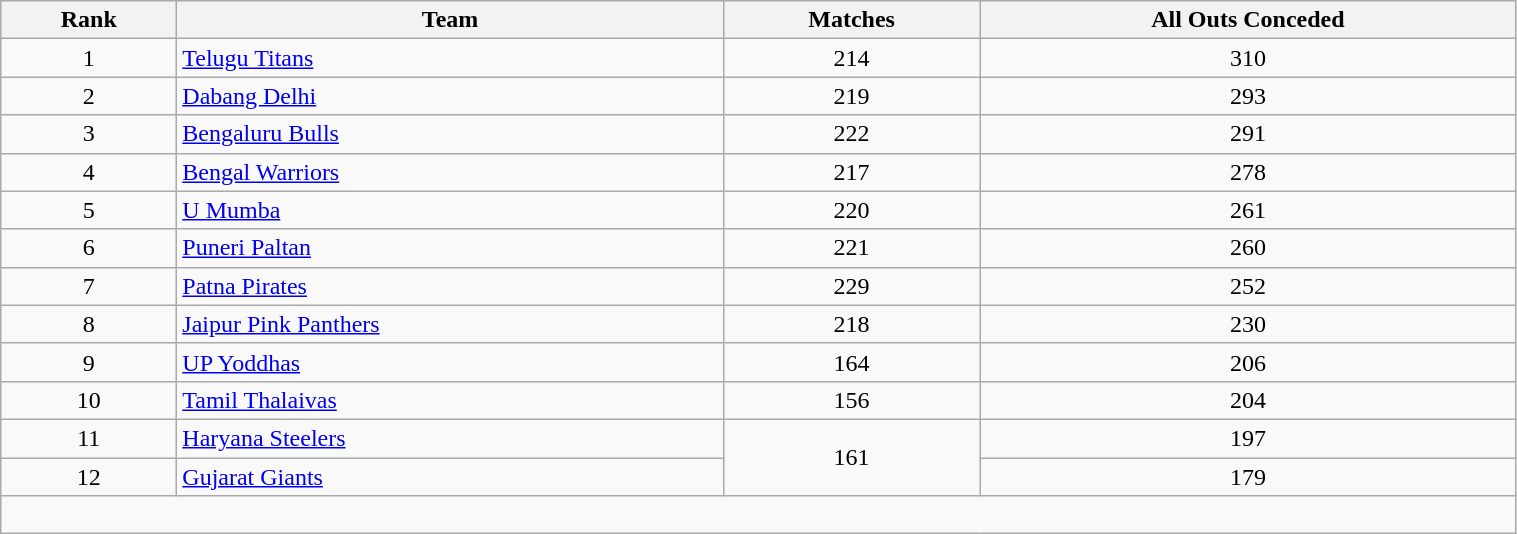<table class="wikitable" align="center" style="text-align: center; font-size: 100%; width:80%">
<tr>
<th>Rank</th>
<th>Team</th>
<th>Matches</th>
<th>All Outs Conceded</th>
</tr>
<tr>
<td>1</td>
<td style="text-align:left"><a href='#'>Telugu Titans</a></td>
<td>214</td>
<td>310</td>
</tr>
<tr>
<td>2</td>
<td style="text-align:left"><a href='#'>Dabang Delhi</a></td>
<td>219</td>
<td>293</td>
</tr>
<tr>
<td>3</td>
<td style="text-align:left"><a href='#'>Bengaluru Bulls</a></td>
<td>222</td>
<td>291</td>
</tr>
<tr>
<td>4</td>
<td style="text-align:left"><a href='#'>Bengal Warriors</a></td>
<td>217</td>
<td>278</td>
</tr>
<tr>
<td>5</td>
<td style="text-align:left"><a href='#'>U Mumba</a></td>
<td>220</td>
<td>261</td>
</tr>
<tr>
<td>6</td>
<td style="text-align:left"><a href='#'>Puneri Paltan</a></td>
<td>221</td>
<td>260</td>
</tr>
<tr>
<td>7</td>
<td style="text-align:left"><a href='#'>Patna Pirates</a></td>
<td>229</td>
<td>252</td>
</tr>
<tr>
<td>8</td>
<td style="text-align:left"><a href='#'>Jaipur Pink Panthers</a></td>
<td>218</td>
<td>230</td>
</tr>
<tr>
<td>9</td>
<td style="text-align:left"><a href='#'>UP Yoddhas</a></td>
<td>164</td>
<td>206</td>
</tr>
<tr>
<td>10</td>
<td style="text-align:left"><a href='#'>Tamil Thalaivas</a></td>
<td>156</td>
<td>204</td>
</tr>
<tr>
<td>11</td>
<td style="text-align:left"><a href='#'>Haryana Steelers</a></td>
<td rowspan=2>161</td>
<td>197</td>
</tr>
<tr>
<td>12</td>
<td style="text-align:left"><a href='#'>Gujarat Giants</a></td>
<td>179</td>
</tr>
<tr>
<td colspan="6"><br></td>
</tr>
</table>
